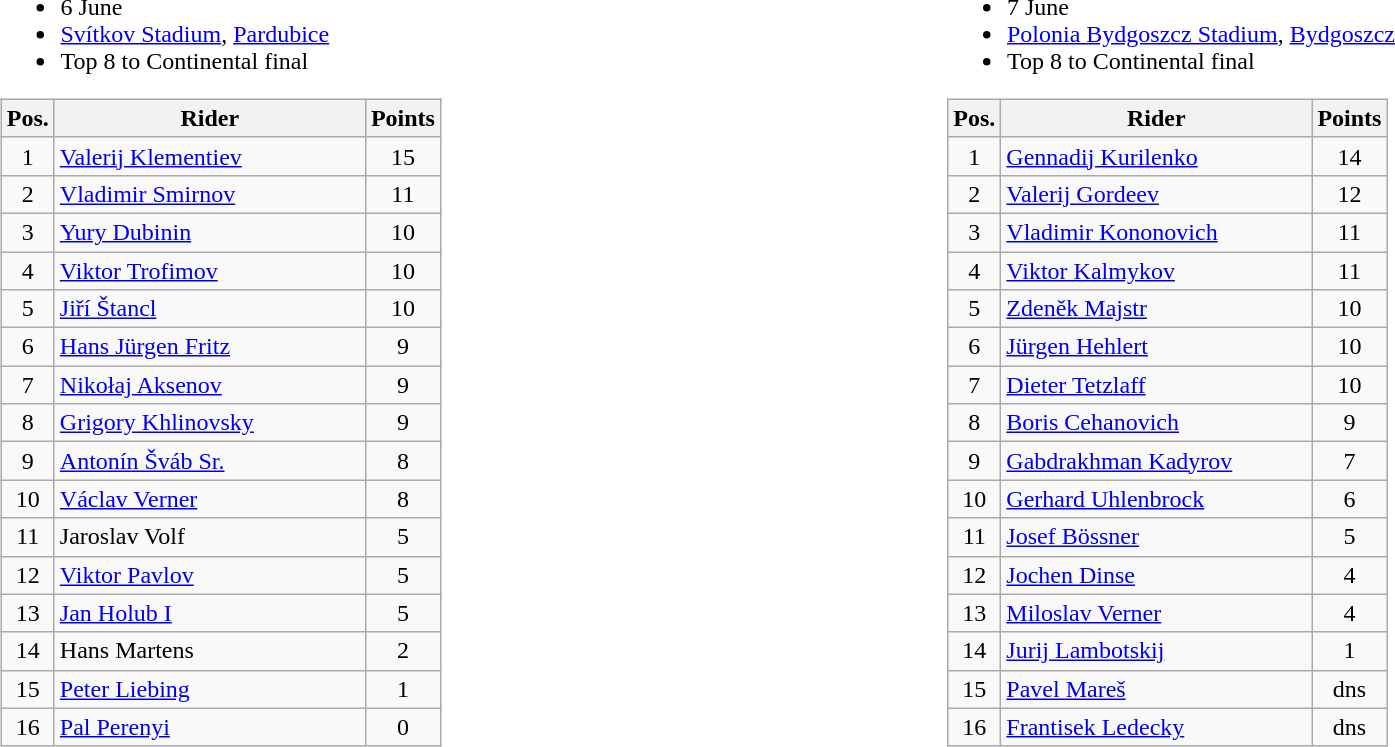<table width=100%>
<tr>
<td width=50% valign=top><br><ul><li>6 June</li><li> <a href='#'>Svítkov Stadium</a>, <a href='#'>Pardubice</a></li><li>Top 8 to Continental final</li></ul><table class="wikitable" style="text-align:center;">
<tr>
<th width=25px>Pos.</th>
<th width=200px>Rider</th>
<th width=40px>Points</th>
</tr>
<tr>
<td>1</td>
<td align=left> <a href='#'>Valerij Klementiev</a></td>
<td>15</td>
</tr>
<tr>
<td>2</td>
<td align=left> <a href='#'>Vladimir Smirnov</a></td>
<td>11</td>
</tr>
<tr>
<td>3</td>
<td align=left> <a href='#'>Yury Dubinin</a></td>
<td>10</td>
</tr>
<tr>
<td>4</td>
<td align=left> <a href='#'>Viktor Trofimov</a></td>
<td>10</td>
</tr>
<tr>
<td>5</td>
<td align=left> <a href='#'>Jiří Štancl</a></td>
<td>10</td>
</tr>
<tr>
<td>6</td>
<td align=left> <a href='#'>Hans Jürgen Fritz</a></td>
<td>9</td>
</tr>
<tr>
<td>7</td>
<td align=left> <a href='#'>Nikołaj Aksenov</a></td>
<td>9</td>
</tr>
<tr>
<td>8</td>
<td align=left> <a href='#'>Grigory Khlinovsky</a></td>
<td>9</td>
</tr>
<tr>
<td>9</td>
<td align=left> <a href='#'>Antonín Šváb Sr.</a></td>
<td>8</td>
</tr>
<tr>
<td>10</td>
<td align=left> <a href='#'>Václav Verner</a></td>
<td>8</td>
</tr>
<tr>
<td>11</td>
<td align=left> Jaroslav Volf</td>
<td>5</td>
</tr>
<tr>
<td>12</td>
<td align=left> <a href='#'>Viktor Pavlov</a></td>
<td>5</td>
</tr>
<tr>
<td>13</td>
<td align=left> <a href='#'>Jan Holub I</a></td>
<td>5</td>
</tr>
<tr>
<td>14</td>
<td align=left> Hans Martens</td>
<td>2</td>
</tr>
<tr>
<td>15</td>
<td align=left> <a href='#'>Peter Liebing</a></td>
<td>1</td>
</tr>
<tr>
<td>16</td>
<td align=left> <a href='#'>Pal Perenyi</a></td>
<td>0</td>
</tr>
</table>
</td>
<td width=50% valign=top><br><ul><li>7  June</li><li> <a href='#'>Polonia Bydgoszcz Stadium</a>, <a href='#'>Bydgoszcz</a></li><li>Top 8 to Continental final</li></ul><table class="wikitable" style="text-align:center;">
<tr>
<th width=25px>Pos.</th>
<th width=200px>Rider</th>
<th width=40px>Points</th>
</tr>
<tr>
<td>1</td>
<td align=left> <a href='#'>Gennadij Kurilenko</a></td>
<td>14</td>
</tr>
<tr>
<td>2</td>
<td align=left> <a href='#'>Valerij Gordeev</a></td>
<td>12</td>
</tr>
<tr>
<td>3</td>
<td align=left> <a href='#'>Vladimir Kononovich</a></td>
<td>11</td>
</tr>
<tr>
<td>4</td>
<td align=left> <a href='#'>Viktor Kalmykov</a></td>
<td>11</td>
</tr>
<tr>
<td>5</td>
<td align=left> <a href='#'>Zdeněk Majstr</a></td>
<td>10</td>
</tr>
<tr>
<td>6</td>
<td align=left> <a href='#'>Jürgen Hehlert</a></td>
<td>10</td>
</tr>
<tr>
<td>7</td>
<td align=left> <a href='#'>Dieter Tetzlaff</a></td>
<td>10</td>
</tr>
<tr>
<td>8</td>
<td align=left> <a href='#'>Boris Cehanovich</a></td>
<td>9</td>
</tr>
<tr>
<td>9</td>
<td align=left> <a href='#'>Gabdrakhman Kadyrov</a></td>
<td>7</td>
</tr>
<tr>
<td>10</td>
<td align=left> <a href='#'>Gerhard Uhlenbrock</a></td>
<td>6</td>
</tr>
<tr>
<td>11</td>
<td align=left> <a href='#'>Josef Bössner</a></td>
<td>5</td>
</tr>
<tr>
<td>12</td>
<td align=left> <a href='#'>Jochen Dinse</a></td>
<td>4</td>
</tr>
<tr>
<td>13</td>
<td align=left> <a href='#'>Miloslav Verner</a></td>
<td>4</td>
</tr>
<tr>
<td>14</td>
<td align=left> <a href='#'>Jurij Lambotskij</a></td>
<td>1</td>
</tr>
<tr>
<td>15</td>
<td align=left> <a href='#'>Pavel Mareš</a></td>
<td>dns</td>
</tr>
<tr>
<td>16</td>
<td align=left> <a href='#'>Frantisek Ledecky</a></td>
<td>dns</td>
</tr>
</table>
</td>
</tr>
</table>
